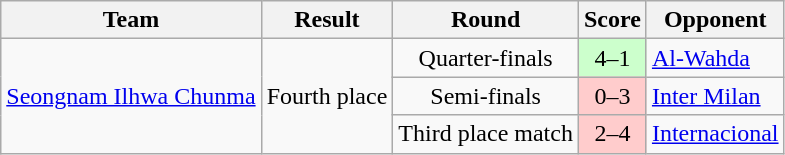<table class="wikitable" style="text-align:center">
<tr>
<th>Team</th>
<th>Result</th>
<th>Round</th>
<th>Score</th>
<th>Opponent</th>
</tr>
<tr>
<td rowspan="3"><a href='#'>Seongnam Ilhwa Chunma</a></td>
<td rowspan="3">Fourth place</td>
<td>Quarter-finals</td>
<td bgcolor="#cfc">4–1</td>
<td align="left"> <a href='#'>Al-Wahda</a></td>
</tr>
<tr>
<td>Semi-finals</td>
<td bgcolor="#fcc">0–3</td>
<td align="left"> <a href='#'>Inter Milan</a></td>
</tr>
<tr>
<td>Third place match</td>
<td bgcolor="#fcc">2–4</td>
<td align="left"> <a href='#'>Internacional</a></td>
</tr>
</table>
